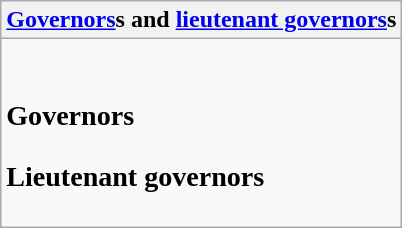<table class="wikitable collapsible collapsed">
<tr>
<th><a href='#'>Governors</a>s and <a href='#'>lieutenant governors</a>s</th>
</tr>
<tr>
<td><br><h3>Governors</h3><h3>Lieutenant governors</h3></td>
</tr>
</table>
